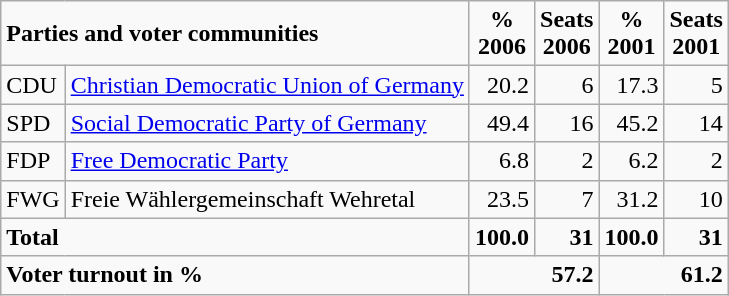<table class="wikitable">
<tr --  class="hintergrundfarbe5">
<td colspan="2"><strong>Parties and voter communities</strong></td>
<td align="center"><strong>%<br>2006</strong></td>
<td align="center"><strong>Seats<br>2006</strong></td>
<td align="center"><strong>%<br>2001</strong></td>
<td align="center"><strong>Seats<br>2001</strong></td>
</tr>
<tr --->
<td>CDU</td>
<td><a href='#'>Christian Democratic Union of Germany</a></td>
<td align="right">20.2</td>
<td align="right">6</td>
<td align="right">17.3</td>
<td align="right">5</td>
</tr>
<tr --->
<td>SPD</td>
<td><a href='#'>Social Democratic Party of Germany</a></td>
<td align="right">49.4</td>
<td align="right">16</td>
<td align="right">45.2</td>
<td align="right">14</td>
</tr>
<tr --->
<td>FDP</td>
<td><a href='#'>Free Democratic Party</a></td>
<td align="right">6.8</td>
<td align="right">2</td>
<td align="right">6.2</td>
<td align="right">2</td>
</tr>
<tr --->
<td>FWG</td>
<td>Freie Wählergemeinschaft Wehretal</td>
<td align="right">23.5</td>
<td align="right">7</td>
<td align="right">31.2</td>
<td align="right">10</td>
</tr>
<tr -- class="hintergrundfarbe5">
<td colspan="2"><strong>Total</strong></td>
<td align="right"><strong>100.0</strong></td>
<td align="right"><strong>31</strong></td>
<td align="right"><strong>100.0</strong></td>
<td align="right"><strong>31</strong></td>
</tr>
<tr -- class="hintergrundfarbe5">
<td colspan="2"><strong>Voter turnout in %</strong></td>
<td colspan="2" align="right"><strong>57.2</strong></td>
<td colspan="2" align="right"><strong>61.2</strong></td>
</tr>
</table>
